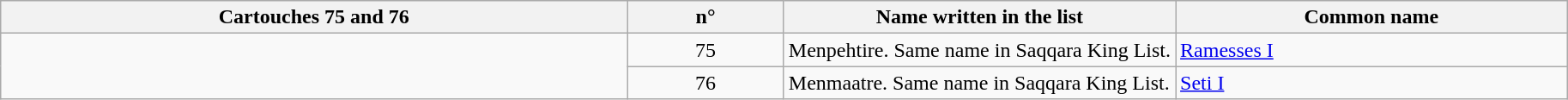<table class="wikitable">
<tr>
<th width = "40%">Cartouches 75 and 76</th>
<th width = "10%">n°</th>
<th width = "25%">Name written in the list</th>
<th width = "25%">Common name</th>
</tr>
<tr>
<td rowspan = "2"></td>
<td align = "center">75</td>
<td>Menpehtire. Same name in Saqqara King List.</td>
<td><a href='#'>Ramesses I</a></td>
</tr>
<tr>
<td align = "center">76</td>
<td>Menmaatre. Same name in Saqqara King List.</td>
<td><a href='#'>Seti I</a></td>
</tr>
</table>
